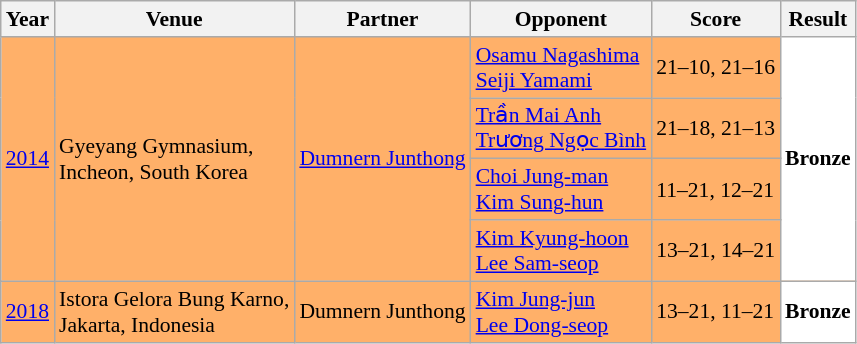<table class="sortable wikitable" style="font-size: 90%;">
<tr>
<th>Year</th>
<th>Venue</th>
<th>Partner</th>
<th>Opponent</th>
<th>Score</th>
<th>Result</th>
</tr>
<tr style="background:#FFB069">
<td rowspan="4" align="center"><a href='#'>2014</a></td>
<td rowspan="4" align="left">Gyeyang Gymnasium,<br>Incheon, South Korea</td>
<td rowspan="4" align="left"> <a href='#'>Dumnern Junthong</a></td>
<td align="left"> <a href='#'>Osamu Nagashima</a><br> <a href='#'>Seiji Yamami</a></td>
<td align="left">21–10, 21–16</td>
<td rowspan="4" style="text-align:left; background:white"> <strong>Bronze</strong></td>
</tr>
<tr style="background:#FFB069">
<td align="left"> <a href='#'>Trần Mai Anh</a><br> <a href='#'>Trương Ngọc Bình</a></td>
<td align="left">21–18, 21–13</td>
</tr>
<tr style="background:#FFB069">
<td align="left"> <a href='#'>Choi Jung-man</a><br> <a href='#'>Kim Sung-hun</a></td>
<td align="left">11–21, 12–21</td>
</tr>
<tr style="background:#FFB069">
<td align="left"> <a href='#'>Kim Kyung-hoon</a><br> <a href='#'>Lee Sam-seop</a></td>
<td align="left">13–21, 14–21</td>
</tr>
<tr style="background:#FFB069">
<td align="center"><a href='#'>2018</a></td>
<td align="left">Istora Gelora Bung Karno,<br>Jakarta, Indonesia</td>
<td align="left"> Dumnern Junthong</td>
<td align="left"> <a href='#'>Kim Jung-jun</a><br> <a href='#'>Lee Dong-seop</a></td>
<td align="left">13–21, 11–21</td>
<td style="text-align:left; background:white"> <strong>Bronze</strong></td>
</tr>
</table>
